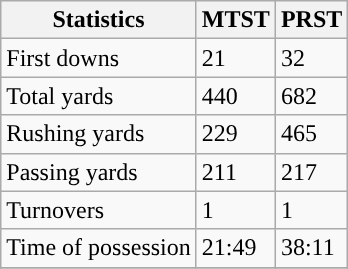<table class="wikitable" style="float: left;">
<tr>
<th>Statistics</th>
<th>MTST</th>
<th>PRST</th>
</tr>
<tr>
<td>First downs</td>
<td>21</td>
<td>32</td>
</tr>
<tr>
<td>Total yards</td>
<td>440</td>
<td>682</td>
</tr>
<tr>
<td>Rushing yards</td>
<td>229</td>
<td>465</td>
</tr>
<tr>
<td>Passing yards</td>
<td>211</td>
<td>217</td>
</tr>
<tr>
<td>Turnovers</td>
<td>1</td>
<td>1</td>
</tr>
<tr>
<td>Time of possession</td>
<td>21:49</td>
<td>38:11</td>
</tr>
<tr>
</tr>
</table>
